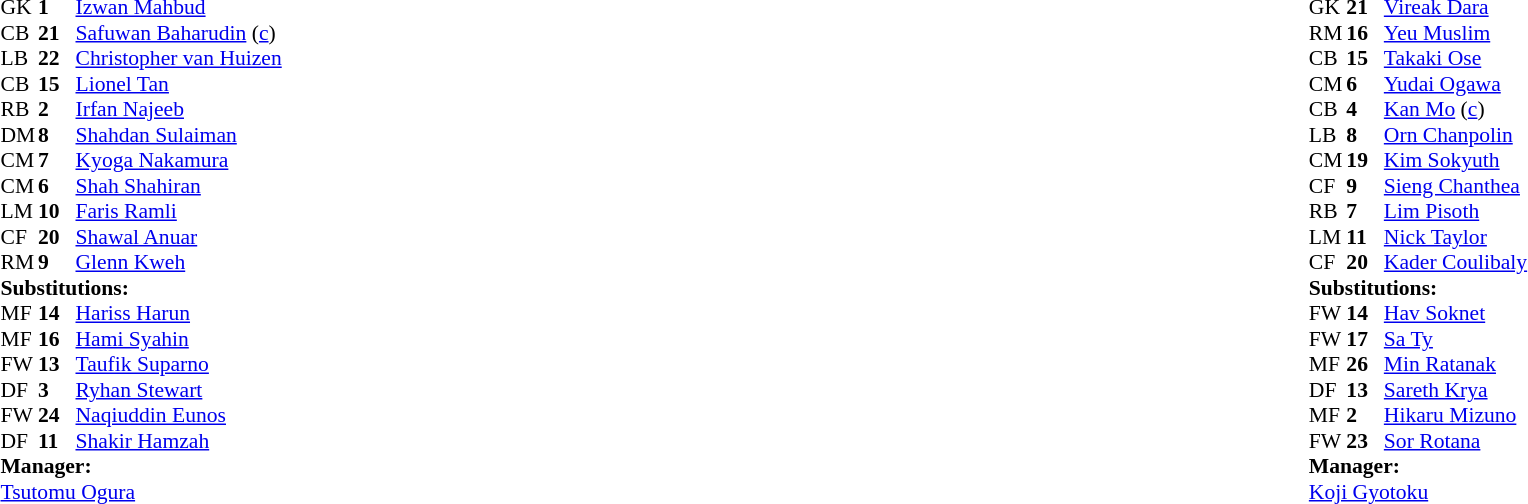<table width="100%">
<tr>
<td valign="top" width="40%"><br><table style="font-size:90%" cellspacing="0" cellpadding="0">
<tr>
<th width=25></th>
<th width=25></th>
</tr>
<tr>
<td>GK</td>
<td><strong>1</strong></td>
<td><a href='#'>Izwan Mahbud</a></td>
</tr>
<tr>
<td>CB</td>
<td><strong>21</strong></td>
<td><a href='#'>Safuwan Baharudin</a> (<a href='#'>c</a>)</td>
</tr>
<tr>
<td>LB</td>
<td><strong>22</strong></td>
<td><a href='#'>Christopher van Huizen</a></td>
<td></td>
<td></td>
</tr>
<tr>
<td>CB</td>
<td><strong>15</strong></td>
<td><a href='#'>Lionel Tan</a></td>
</tr>
<tr>
<td>RB</td>
<td><strong>2</strong></td>
<td><a href='#'>Irfan Najeeb</a></td>
</tr>
<tr>
<td>DM</td>
<td><strong>8</strong></td>
<td><a href='#'>Shahdan Sulaiman</a></td>
<td></td>
<td></td>
</tr>
<tr>
<td>CM</td>
<td><strong>7</strong></td>
<td><a href='#'>Kyoga Nakamura</a></td>
<td></td>
<td></td>
</tr>
<tr>
<td>CM</td>
<td><strong>6</strong></td>
<td><a href='#'>Shah Shahiran</a></td>
</tr>
<tr>
<td>LM</td>
<td><strong>10</strong></td>
<td><a href='#'>Faris Ramli</a></td>
<td></td>
<td></td>
</tr>
<tr>
<td>CF</td>
<td><strong>20</strong></td>
<td><a href='#'>Shawal Anuar</a></td>
<td></td>
<td></td>
</tr>
<tr>
<td>RM</td>
<td><strong>9</strong></td>
<td><a href='#'>Glenn Kweh</a></td>
<td></td>
<td></td>
</tr>
<tr>
<td colspan=3><strong>Substitutions:</strong></td>
</tr>
<tr>
<td>MF</td>
<td><strong>14</strong></td>
<td><a href='#'>Hariss Harun</a></td>
<td></td>
<td></td>
</tr>
<tr>
<td>MF</td>
<td><strong>16</strong></td>
<td><a href='#'>Hami Syahin</a></td>
<td></td>
<td></td>
</tr>
<tr>
<td>FW</td>
<td><strong>13</strong></td>
<td><a href='#'>Taufik Suparno</a></td>
<td></td>
<td></td>
</tr>
<tr>
<td>DF</td>
<td><strong>3</strong></td>
<td><a href='#'>Ryhan Stewart</a></td>
<td></td>
<td></td>
</tr>
<tr>
<td>FW</td>
<td><strong>24</strong></td>
<td><a href='#'>Naqiuddin Eunos</a></td>
<td></td>
<td></td>
</tr>
<tr>
<td>DF</td>
<td><strong>11</strong></td>
<td><a href='#'>Shakir Hamzah</a></td>
<td></td>
<td></td>
</tr>
<tr>
<td colspan=3><strong>Manager:</strong></td>
</tr>
<tr>
<td colspan=3> <a href='#'>Tsutomu Ogura</a></td>
</tr>
</table>
</td>
<td valign="top"></td>
<td valign="top" width="50%"><br><table style="font-size:90%; margin:auto" cellspacing="0" cellpadding="0">
<tr>
<th width=25></th>
<th width=25></th>
</tr>
<tr>
<td>GK</td>
<td><strong>21</strong></td>
<td><a href='#'>Vireak Dara</a></td>
</tr>
<tr>
<td>RM</td>
<td><strong>16</strong></td>
<td><a href='#'>Yeu Muslim</a></td>
<td></td>
<td></td>
</tr>
<tr>
<td>CB</td>
<td><strong>15</strong></td>
<td><a href='#'>Takaki Ose</a></td>
</tr>
<tr>
<td>CM</td>
<td><strong>6</strong></td>
<td><a href='#'>Yudai Ogawa</a></td>
<td></td>
</tr>
<tr>
<td>CB</td>
<td><strong>4</strong></td>
<td><a href='#'>Kan Mo</a> (<a href='#'>c</a>)</td>
<td></td>
<td></td>
</tr>
<tr>
<td>LB</td>
<td><strong>8</strong></td>
<td><a href='#'>Orn Chanpolin</a></td>
<td></td>
<td></td>
</tr>
<tr>
<td>CM</td>
<td><strong>19</strong></td>
<td><a href='#'>Kim Sokyuth</a></td>
<td></td>
<td></td>
</tr>
<tr>
<td>CF</td>
<td><strong>9</strong></td>
<td><a href='#'>Sieng Chanthea</a></td>
</tr>
<tr>
<td>RB</td>
<td><strong>7</strong></td>
<td><a href='#'>Lim Pisoth</a></td>
<td></td>
<td></td>
</tr>
<tr>
<td>LM</td>
<td><strong>11</strong></td>
<td><a href='#'>Nick Taylor</a></td>
</tr>
<tr>
<td>CF</td>
<td><strong>20</strong></td>
<td><a href='#'>Kader Coulibaly</a></td>
<td></td>
<td></td>
</tr>
<tr>
<td colspan=3><strong>Substitutions:</strong></td>
</tr>
<tr>
<td>FW</td>
<td><strong>14</strong></td>
<td><a href='#'>Hav Soknet</a></td>
<td></td>
<td></td>
</tr>
<tr>
<td>FW</td>
<td><strong>17</strong></td>
<td><a href='#'>Sa Ty</a></td>
<td></td>
<td></td>
</tr>
<tr>
<td>MF</td>
<td><strong>26</strong></td>
<td><a href='#'>Min Ratanak</a></td>
<td></td>
<td></td>
</tr>
<tr>
<td>DF</td>
<td><strong>13</strong></td>
<td><a href='#'>Sareth Krya</a></td>
<td></td>
<td></td>
</tr>
<tr>
<td>MF</td>
<td><strong>2</strong></td>
<td><a href='#'>Hikaru Mizuno</a></td>
<td></td>
<td></td>
</tr>
<tr>
<td>FW</td>
<td><strong>23</strong></td>
<td><a href='#'>Sor Rotana</a></td>
<td></td>
<td></td>
</tr>
<tr>
<td colspan=3><strong>Manager:</strong></td>
</tr>
<tr>
<td colspan=3> <a href='#'>Koji Gyotoku</a></td>
</tr>
</table>
</td>
</tr>
</table>
